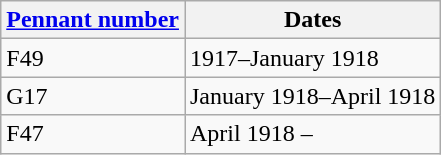<table class="wikitable">
<tr>
<th><a href='#'>Pennant number</a></th>
<th>Dates</th>
</tr>
<tr>
<td>F49</td>
<td>1917–January 1918</td>
</tr>
<tr>
<td>G17</td>
<td>January 1918–April 1918</td>
</tr>
<tr>
<td>F47</td>
<td>April 1918 –</td>
</tr>
</table>
